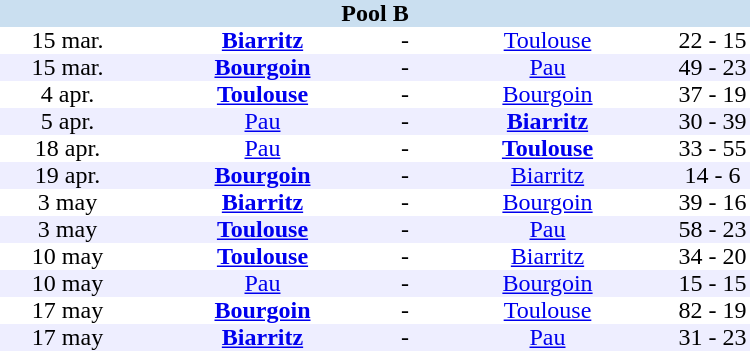<table border=0 cellspacing=0 cellpadding=0 style="font-size: 100%; border-collapse: collapse;text-align:center;">
<tr bgcolor="#CADFF0">
<th style="font-size:100%"; align="center" colspan="6">Pool B</th>
</tr>
<tr bgcolor=#FFFFFF>
<td width=90>15 mar.</td>
<td width=170><strong><a href='#'>Biarritz</a></strong></td>
<td width=20>-</td>
<td width=170><a href='#'>Toulouse</a></td>
<td width=50>22 - 15</td>
</tr>
<tr bgcolor=#EEEEFF>
<td width=90>15 mar.</td>
<td width=170><strong><a href='#'>Bourgoin</a></strong></td>
<td width=20>-</td>
<td width=170><a href='#'>Pau</a></td>
<td width=50>49 - 23</td>
</tr>
<tr bgcolor=#FFFFFF>
<td width=90>4 apr.</td>
<td width=170><strong><a href='#'>Toulouse</a></strong></td>
<td width=20>-</td>
<td width=170><a href='#'>Bourgoin</a></td>
<td width=50>37 - 19</td>
</tr>
<tr bgcolor=#EEEEFF>
<td width=90>5 apr.</td>
<td width=170><a href='#'>Pau</a></td>
<td width=20>-</td>
<td width=170><strong><a href='#'>Biarritz</a></strong></td>
<td width=50>30 - 39</td>
</tr>
<tr bgcolor=#FFFFFF>
<td width=90>18 apr.</td>
<td width=170><a href='#'>Pau</a></td>
<td width=20>-</td>
<td width=170><strong><a href='#'>Toulouse</a></strong></td>
<td width=50>33 - 55</td>
</tr>
<tr bgcolor=#EEEEFF>
<td width=90>19 apr.</td>
<td width=170><strong><a href='#'>Bourgoin</a></strong></td>
<td width=20>-</td>
<td width=170><a href='#'>Biarritz</a></td>
<td width=50>14 - 6</td>
</tr>
<tr bgcolor=#FFFFFF>
<td width=90>3 may</td>
<td width=170><strong><a href='#'>Biarritz</a></strong></td>
<td width=20>-</td>
<td width=170><a href='#'>Bourgoin</a></td>
<td width=50>39 - 16</td>
</tr>
<tr bgcolor=#EEEEFF>
<td width=90>3 may</td>
<td width=170><strong><a href='#'>Toulouse</a></strong></td>
<td width=20>-</td>
<td width=170><a href='#'>Pau</a></td>
<td width=50>58 - 23</td>
</tr>
<tr bgcolor=#FFFFFF>
<td width=90>10 may</td>
<td width=170><strong><a href='#'>Toulouse</a></strong></td>
<td width=20>-</td>
<td width=170><a href='#'>Biarritz</a></td>
<td width=50>34 - 20</td>
</tr>
<tr bgcolor=#EEEEFF>
<td width=90>10 may</td>
<td width=170><a href='#'>Pau</a></td>
<td width=20>-</td>
<td width=170><a href='#'>Bourgoin</a></td>
<td width=50>15 - 15</td>
</tr>
<tr bgcolor=#FFFFFF>
<td width=90>17 may</td>
<td width=170><strong><a href='#'>Bourgoin</a></strong></td>
<td width=20>-</td>
<td width=170><a href='#'>Toulouse</a></td>
<td width=50>82 - 19</td>
</tr>
<tr bgcolor=#EEEEFF>
<td width=90>17 may</td>
<td width=170><strong><a href='#'>Biarritz</a></strong></td>
<td width=20>-</td>
<td width=170><a href='#'>Pau</a></td>
<td width=50>31 - 23</td>
</tr>
</table>
